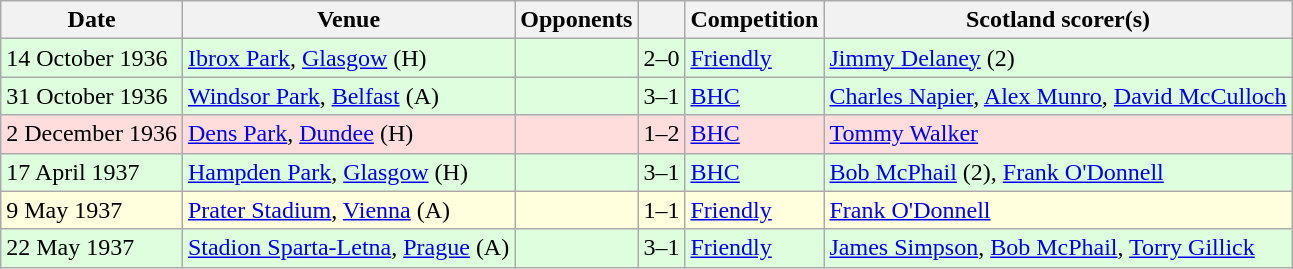<table class="wikitable">
<tr>
<th>Date</th>
<th>Venue</th>
<th>Opponents</th>
<th></th>
<th>Competition</th>
<th>Scotland scorer(s)</th>
</tr>
<tr bgcolor=#ddffdd>
<td>14 October 1936</td>
<td><a href='#'>Ibrox Park</a>, <a href='#'>Glasgow</a> (H)</td>
<td></td>
<td align=center>2–0</td>
<td><a href='#'>Friendly</a></td>
<td><a href='#'>Jimmy Delaney</a> (2)</td>
</tr>
<tr bgcolor=#ddffdd>
<td>31 October 1936</td>
<td><a href='#'>Windsor Park</a>, <a href='#'>Belfast</a> (A)</td>
<td></td>
<td align=center>3–1</td>
<td><a href='#'>BHC</a></td>
<td><a href='#'>Charles Napier</a>, <a href='#'>Alex Munro</a>, <a href='#'>David McCulloch</a></td>
</tr>
<tr bgcolor=#ffdddd>
<td>2 December 1936</td>
<td><a href='#'>Dens Park</a>, <a href='#'>Dundee</a> (H)</td>
<td></td>
<td align=center>1–2</td>
<td><a href='#'>BHC</a></td>
<td><a href='#'>Tommy Walker</a></td>
</tr>
<tr bgcolor=#ddffdd>
<td>17 April 1937</td>
<td><a href='#'>Hampden Park</a>, <a href='#'>Glasgow</a> (H)</td>
<td></td>
<td align=center>3–1</td>
<td><a href='#'>BHC</a></td>
<td><a href='#'>Bob McPhail</a> (2), <a href='#'>Frank O'Donnell</a></td>
</tr>
<tr bgcolor=#ffffdd>
<td>9 May 1937</td>
<td><a href='#'>Prater Stadium</a>, <a href='#'>Vienna</a> (A)</td>
<td></td>
<td align=center>1–1</td>
<td><a href='#'>Friendly</a></td>
<td><a href='#'>Frank O'Donnell</a></td>
</tr>
<tr bgcolor=#ddffdd>
<td>22 May 1937</td>
<td><a href='#'>Stadion Sparta-Letna</a>, <a href='#'>Prague</a> (A)</td>
<td></td>
<td align=center>3–1</td>
<td><a href='#'>Friendly</a></td>
<td><a href='#'>James Simpson</a>, <a href='#'>Bob McPhail</a>, <a href='#'>Torry Gillick</a></td>
</tr>
</table>
